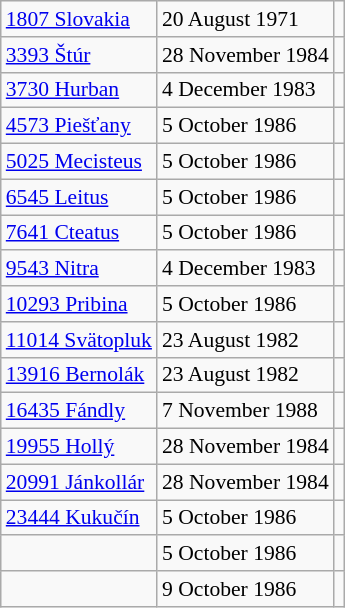<table class="wikitable floatright" style="font-size: 0.9em;">
<tr>
<td><a href='#'>1807 Slovakia</a></td>
<td>20 August 1971</td>
<td></td>
</tr>
<tr>
<td><a href='#'>3393 Štúr</a></td>
<td>28 November 1984</td>
<td></td>
</tr>
<tr>
<td><a href='#'>3730 Hurban</a></td>
<td>4 December 1983</td>
<td></td>
</tr>
<tr>
<td><a href='#'>4573 Piešťany</a></td>
<td>5 October 1986</td>
<td></td>
</tr>
<tr>
<td><a href='#'>5025 Mecisteus</a></td>
<td>5 October 1986</td>
<td></td>
</tr>
<tr>
<td><a href='#'>6545 Leitus</a></td>
<td>5 October 1986</td>
<td></td>
</tr>
<tr>
<td><a href='#'>7641 Cteatus</a></td>
<td>5 October 1986</td>
<td></td>
</tr>
<tr>
<td><a href='#'>9543 Nitra</a></td>
<td>4 December 1983</td>
<td></td>
</tr>
<tr>
<td><a href='#'>10293 Pribina</a></td>
<td>5 October 1986</td>
<td></td>
</tr>
<tr>
<td><a href='#'>11014 Svätopluk</a></td>
<td>23 August 1982</td>
<td></td>
</tr>
<tr>
<td><a href='#'>13916 Bernolák</a></td>
<td>23 August 1982</td>
<td></td>
</tr>
<tr>
<td><a href='#'>16435 Fándly</a></td>
<td>7 November 1988</td>
<td></td>
</tr>
<tr>
<td><a href='#'>19955 Hollý</a></td>
<td>28 November 1984</td>
<td></td>
</tr>
<tr>
<td><a href='#'>20991 Jánkollár</a></td>
<td>28 November 1984</td>
<td></td>
</tr>
<tr>
<td><a href='#'>23444 Kukučín</a></td>
<td>5 October 1986</td>
<td></td>
</tr>
<tr>
<td></td>
<td>5 October 1986</td>
<td></td>
</tr>
<tr>
<td></td>
<td>9 October 1986</td>
<td></td>
</tr>
</table>
